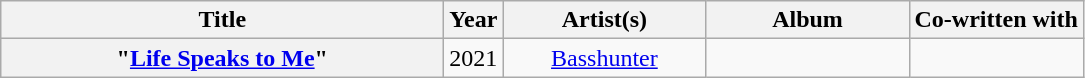<table class="wikitable plainrowheaders" style="text-align:center;">
<tr>
<th scope="col" style="width:18em;">Title</th>
<th scope="col" style="width:1em;">Year</th>
<th scope="col" style="width:8em;">Artist(s)</th>
<th scope="col" style="width:8em;">Album</th>
<th scope="col">Co-written with</th>
</tr>
<tr>
<th scope="row">"<a href='#'>Life Speaks to Me</a>"</th>
<td>2021</td>
<td><a href='#'>Basshunter</a></td>
<td></td>
<td></td>
</tr>
</table>
